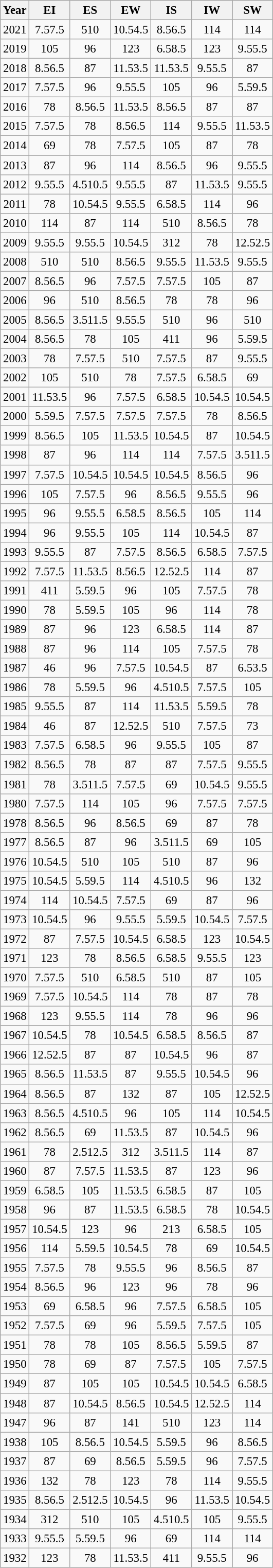<table class="wikitable sortable mw-collapsible mw-collapsed" style="font-size:95%;">
<tr>
<th>Year</th>
<th>EI</th>
<th>ES</th>
<th>EW</th>
<th>IS</th>
<th>IW</th>
<th>SW</th>
</tr>
<tr>
<td align=center>2021</td>
<td align=center>7.57.5</td>
<td align=center>510</td>
<td align=center>10.54.5</td>
<td align=center>8.56.5</td>
<td align=center>114</td>
<td align=center>114</td>
</tr>
<tr>
<td align=center>2019</td>
<td align=center>105</td>
<td align=center>96</td>
<td align=center>123</td>
<td align=center>6.58.5</td>
<td align=center>123</td>
<td align=center>9.55.5</td>
</tr>
<tr>
<td align=center>2018</td>
<td align=center>8.56.5</td>
<td align=center>87</td>
<td align=center>11.53.5</td>
<td align=center>11.53.5</td>
<td align=center>9.55.5</td>
<td align=center>87</td>
</tr>
<tr>
<td align=center>2017</td>
<td align=center>7.57.5</td>
<td align=center>96</td>
<td align=center>9.55.5</td>
<td align=center>105</td>
<td align=center>96</td>
<td align=center>5.59.5</td>
</tr>
<tr>
<td align=center>2016</td>
<td align=center>78</td>
<td align=center>8.56.5</td>
<td align=center>11.53.5</td>
<td align=center>8.56.5</td>
<td align=center>87</td>
<td align=center>87</td>
</tr>
<tr>
<td align=center>2015</td>
<td align=center>7.57.5</td>
<td align=center>78</td>
<td align=center>8.56.5</td>
<td align=center>114</td>
<td align=center>9.55.5</td>
<td align=center>11.53.5</td>
</tr>
<tr>
<td align=center>2014</td>
<td align=center>69</td>
<td align=center>78</td>
<td align=center>7.57.5</td>
<td align=center>105</td>
<td align=center>87</td>
<td align=center>78</td>
</tr>
<tr>
<td align=center>2013</td>
<td align=center>87</td>
<td align=center>96</td>
<td align=center>114</td>
<td align=center>8.56.5</td>
<td align=center>96</td>
<td align=center>9.55.5</td>
</tr>
<tr>
<td align=center>2012</td>
<td align=center>9.55.5</td>
<td align=center>4.510.5</td>
<td align=center>9.55.5</td>
<td align=center>87</td>
<td align=center>11.53.5</td>
<td align=center>9.55.5</td>
</tr>
<tr>
<td align=center>2011</td>
<td align=center>78</td>
<td align=center>10.54.5</td>
<td align=center>9.55.5</td>
<td align=center>6.58.5</td>
<td align=center>114</td>
<td align=center>96</td>
</tr>
<tr>
<td align=center>2010</td>
<td align=center>114</td>
<td align=center>87</td>
<td align=center>114</td>
<td align=center>510</td>
<td align=center>8.56.5</td>
<td align=center>78</td>
</tr>
<tr>
<td align=center>2009</td>
<td align=center>9.55.5</td>
<td align=center>9.55.5</td>
<td align=center>10.54.5</td>
<td align=center>312</td>
<td align=center>78</td>
<td align=center>12.52.5</td>
</tr>
<tr>
<td align=center>2008</td>
<td align=center>510</td>
<td align=center>510</td>
<td align=center>8.56.5</td>
<td align=center>9.55.5</td>
<td align=center>11.53.5</td>
<td align=center>9.55.5</td>
</tr>
<tr>
<td align=center>2007</td>
<td align=center>8.56.5</td>
<td align=center>96</td>
<td align=center>7.57.5</td>
<td align=center>7.57.5</td>
<td align=center>105</td>
<td align=center>87</td>
</tr>
<tr>
<td align=center>2006</td>
<td align=center>96</td>
<td align=center>510</td>
<td align=center>8.56.5</td>
<td align=center>78</td>
<td align=center>78</td>
<td align=center>96</td>
</tr>
<tr>
<td align=center>2005</td>
<td align=center>8.56.5</td>
<td align=center>3.511.5</td>
<td align=center>9.55.5</td>
<td align=center>510</td>
<td align=center>96</td>
<td align=center>510</td>
</tr>
<tr>
<td align=center>2004</td>
<td align=center>8.56.5</td>
<td align=center>78</td>
<td align=center>105</td>
<td align=center>411</td>
<td align=center>96</td>
<td align=center>5.59.5</td>
</tr>
<tr>
<td align=center>2003</td>
<td align=center>78</td>
<td align=center>7.57.5</td>
<td align=center>510</td>
<td align=center>7.57.5</td>
<td align=center>87</td>
<td align=center>9.55.5</td>
</tr>
<tr>
<td align=center>2002</td>
<td align=center>105</td>
<td align=center>510</td>
<td align=center>78</td>
<td align=center>7.57.5</td>
<td align=center>6.58.5</td>
<td align=center>69</td>
</tr>
<tr>
<td align=center>2001</td>
<td align=center>11.53.5</td>
<td align=center>96</td>
<td align=center>7.57.5</td>
<td align=center>6.58.5</td>
<td align=center>10.54.5</td>
<td align=center>10.54.5</td>
</tr>
<tr>
<td align=center>2000</td>
<td align=center>5.59.5</td>
<td align=center>7.57.5</td>
<td align=center>7.57.5</td>
<td align=center>7.57.5</td>
<td align=center>78</td>
<td align=center>8.56.5</td>
</tr>
<tr>
<td align=center>1999</td>
<td align=center>8.56.5</td>
<td align=center>105</td>
<td align=center>11.53.5</td>
<td align=center>10.54.5</td>
<td align=center>87</td>
<td align=center>10.54.5</td>
</tr>
<tr>
<td align=center>1998</td>
<td align=center>87</td>
<td align=center>96</td>
<td align=center>114</td>
<td align=center>114</td>
<td align=center>7.57.5</td>
<td align=center>3.511.5</td>
</tr>
<tr>
<td align=center>1997</td>
<td align=center>7.57.5</td>
<td align=center>10.54.5</td>
<td align=center>10.54.5</td>
<td align=center>10.54.5</td>
<td align=center>8.56.5</td>
<td align=center>96</td>
</tr>
<tr>
<td align=center>1996</td>
<td align=center>105</td>
<td align=center>7.57.5</td>
<td align=center>96</td>
<td align=center>8.56.5</td>
<td align=center>9.55.5</td>
<td align=center>96</td>
</tr>
<tr>
<td align=center>1995</td>
<td align=center>96</td>
<td align=center>9.55.5</td>
<td align=center>6.58.5</td>
<td align=center>8.56.5</td>
<td align=center>105</td>
<td align=center>114</td>
</tr>
<tr>
<td align=center>1994</td>
<td align=center>96</td>
<td align=center>9.55.5</td>
<td align=center>105</td>
<td align=center>114</td>
<td align=center>10.54.5</td>
<td align=center>87</td>
</tr>
<tr>
<td align=center>1993</td>
<td align=center>9.55.5</td>
<td align=center>87</td>
<td align=center>7.57.5</td>
<td align=center>8.56.5</td>
<td align=center>6.58.5</td>
<td align=center>7.57.5</td>
</tr>
<tr>
<td align=center>1992</td>
<td align=center>7.57.5</td>
<td align=center>11.53.5</td>
<td align=center>8.56.5</td>
<td align=center>12.52.5</td>
<td align=center>114</td>
<td align=center>87</td>
</tr>
<tr>
<td align=center>1991</td>
<td align=center>411</td>
<td align=center>5.59.5</td>
<td align=center>96</td>
<td align=center>105</td>
<td align=center>7.57.5</td>
<td align=center>78</td>
</tr>
<tr>
<td align=center>1990</td>
<td align=center>78</td>
<td align=center>5.59.5</td>
<td align=center>105</td>
<td align=center>96</td>
<td align=center>114</td>
<td align=center>78</td>
</tr>
<tr>
<td align=center>1989</td>
<td align=center>87</td>
<td align=center>96</td>
<td align=center>123</td>
<td align=center>6.58.5</td>
<td align=center>114</td>
<td align=center>87</td>
</tr>
<tr>
<td align=center>1988</td>
<td align=center>87</td>
<td align=center>96</td>
<td align=center>114</td>
<td align=center>105</td>
<td align=center>7.57.5</td>
<td align=center>78</td>
</tr>
<tr>
<td align=center>1987</td>
<td align=center>46</td>
<td align=center>96</td>
<td align=center>7.57.5</td>
<td align=center>10.54.5</td>
<td align=center>87</td>
<td align=center>6.53.5</td>
</tr>
<tr>
<td align=center>1986</td>
<td align=center>78</td>
<td align=center>5.59.5</td>
<td align=center>96</td>
<td align=center>4.510.5</td>
<td align=center>7.57.5</td>
<td align=center>105</td>
</tr>
<tr>
<td align=center>1985</td>
<td align=center>9.55.5</td>
<td align=center>87</td>
<td align=center>114</td>
<td align=center>11.53.5</td>
<td align=center>5.59.5</td>
<td align=center>78</td>
</tr>
<tr>
<td align=center>1984</td>
<td align=center>46</td>
<td align=center>87</td>
<td align=center>12.52.5</td>
<td align=center>510</td>
<td align=center>7.57.5</td>
<td align=center>73</td>
</tr>
<tr>
<td align=center>1983</td>
<td align=center>7.57.5</td>
<td align=center>6.58.5</td>
<td align=center>96</td>
<td align=center>9.55.5</td>
<td align=center>105</td>
<td align=center>87</td>
</tr>
<tr>
<td align=center>1982</td>
<td align=center>8.56.5</td>
<td align=center>78</td>
<td align=center>87</td>
<td align=center>87</td>
<td align=center>7.57.5</td>
<td align=center>9.55.5</td>
</tr>
<tr>
<td align=center>1981</td>
<td align=center>78</td>
<td align=center>3.511.5</td>
<td align=center>7.57.5</td>
<td align=center>69</td>
<td align=center>10.54.5</td>
<td align=center>9.55.5</td>
</tr>
<tr>
<td align=center>1980</td>
<td align=center>7.57.5</td>
<td align=center>114</td>
<td align=center>105</td>
<td align=center>96</td>
<td align=center>7.57.5</td>
<td align=center>7.57.5</td>
</tr>
<tr>
<td align=center>1978</td>
<td align=center>8.56.5</td>
<td align=center>96</td>
<td align=center>8.56.5</td>
<td align=center>69</td>
<td align=center>87</td>
<td align=center>78</td>
</tr>
<tr>
<td align=center>1977</td>
<td align=center>8.56.5</td>
<td align=center>87</td>
<td align=center>96</td>
<td align=center>3.511.5</td>
<td align=center>69</td>
<td align=center>105</td>
</tr>
<tr>
<td align=center>1976</td>
<td align=center>10.54.5</td>
<td align=center>510</td>
<td align=center>105</td>
<td align=center>510</td>
<td align=center>87</td>
<td align=center>96</td>
</tr>
<tr>
<td align=center>1975</td>
<td align=center>10.54.5</td>
<td align=center>5.59.5</td>
<td align=center>114</td>
<td align=center>4.510.5</td>
<td align=center>96</td>
<td align=center>132</td>
</tr>
<tr>
<td align=center>1974</td>
<td align=center>114</td>
<td align=center>10.54.5</td>
<td align=center>7.57.5</td>
<td align=center>69</td>
<td align=center>87</td>
<td align=center>96</td>
</tr>
<tr>
<td align=center>1973</td>
<td align=center>10.54.5</td>
<td align=center>96</td>
<td align=center>9.55.5</td>
<td align=center>5.59.5</td>
<td align=center>10.54.5</td>
<td align=center>7.57.5</td>
</tr>
<tr>
<td align=center>1972</td>
<td align=center>87</td>
<td align=center>7.57.5</td>
<td align=center>10.54.5</td>
<td align=center>6.58.5</td>
<td align=center>123</td>
<td align=center>10.54.5</td>
</tr>
<tr>
<td align=center>1971</td>
<td align=center>123</td>
<td align=center>78</td>
<td align=center>8.56.5</td>
<td align=center>6.58.5</td>
<td align=center>9.55.5</td>
<td align=center>123</td>
</tr>
<tr>
<td align=center>1970</td>
<td align=center>7.57.5</td>
<td align=center>510</td>
<td align=center>6.58.5</td>
<td align=center>510</td>
<td align=center>87</td>
<td align=center>105</td>
</tr>
<tr>
<td align=center>1969</td>
<td align=center>7.57.5</td>
<td align=center>10.54.5</td>
<td align=center>114</td>
<td align=center>78</td>
<td align=center>87</td>
<td align=center>78</td>
</tr>
<tr>
<td align=center>1968</td>
<td align=center>123</td>
<td align=center>9.55.5</td>
<td align=center>114</td>
<td align=center>78</td>
<td align=center>96</td>
<td align=center>96</td>
</tr>
<tr>
<td align=center>1967</td>
<td align=center>10.54.5</td>
<td align=center>78</td>
<td align=center>10.54.5</td>
<td align=center>6.58.5</td>
<td align=center>8.56.5</td>
<td align=center>87</td>
</tr>
<tr>
<td align=center>1966</td>
<td align=center>12.52.5</td>
<td align=center>87</td>
<td align=center>87</td>
<td align=center>10.54.5</td>
<td align=center>96</td>
<td align=center>87</td>
</tr>
<tr>
<td align=center>1965</td>
<td align=center>8.56.5</td>
<td align=center>11.53.5</td>
<td align=center>87</td>
<td align=center>9.55.5</td>
<td align=center>10.54.5</td>
<td align=center>96</td>
</tr>
<tr>
<td align=center>1964</td>
<td align=center>8.56.5</td>
<td align=center>87</td>
<td align=center>132</td>
<td align=center>87</td>
<td align=center>105</td>
<td align=center>12.52.5</td>
</tr>
<tr>
<td align=center>1963</td>
<td align=center>8.56.5</td>
<td align=center>4.510.5</td>
<td align=center>96</td>
<td align=center>105</td>
<td align=center>114</td>
<td align=center>10.54.5</td>
</tr>
<tr>
<td align=center>1962</td>
<td align=center>8.56.5</td>
<td align=center>69</td>
<td align=center>11.53.5</td>
<td align=center>87</td>
<td align=center>10.54.5</td>
<td align=center>96</td>
</tr>
<tr>
<td align=center>1961</td>
<td align=center>78</td>
<td align=center>2.512.5</td>
<td align=center>312</td>
<td align=center>3.511.5</td>
<td align=center>114</td>
<td align=center>87</td>
</tr>
<tr>
<td align=center>1960</td>
<td align=center>87</td>
<td align=center>7.57.5</td>
<td align=center>11.53.5</td>
<td align=center>87</td>
<td align=center>123</td>
<td align=center>96</td>
</tr>
<tr>
<td align=center>1959</td>
<td align=center>6.58.5</td>
<td align=center>105</td>
<td align=center>11.53.5</td>
<td align=center>6.58.5</td>
<td align=center>87</td>
<td align=center>105</td>
</tr>
<tr>
<td align=center>1958</td>
<td align=center>96</td>
<td align=center>87</td>
<td align=center>11.53.5</td>
<td align=center>6.58.5</td>
<td align=center>78</td>
<td align=center>10.54.5</td>
</tr>
<tr>
<td align=center>1957</td>
<td align=center>10.54.5</td>
<td align=center>123</td>
<td align=center>96</td>
<td align=center>213</td>
<td align=center>6.58.5</td>
<td align=center>105</td>
</tr>
<tr>
<td align=center>1956</td>
<td align=center>114</td>
<td align=center>5.59.5</td>
<td align=center>10.54.5</td>
<td align=center>78</td>
<td align=center>69</td>
<td align=center>10.54.5</td>
</tr>
<tr>
<td align=center>1955</td>
<td align=center>7.57.5</td>
<td align=center>78</td>
<td align=center>9.55.5</td>
<td align=center>96</td>
<td align=center>8.56.5</td>
<td align=center>87</td>
</tr>
<tr>
<td align=center>1954</td>
<td align=center>8.56.5</td>
<td align=center>96</td>
<td align=center>123</td>
<td align=center>96</td>
<td align=center>78</td>
<td align=center>96</td>
</tr>
<tr>
<td align=center>1953</td>
<td align=center>69</td>
<td align=center>6.58.5</td>
<td align=center>96</td>
<td align=center>7.57.5</td>
<td align=center>6.58.5</td>
<td align=center>105</td>
</tr>
<tr>
<td align=center>1952</td>
<td align=center>7.57.5</td>
<td align=center>69</td>
<td align=center>96</td>
<td align=center>5.59.5</td>
<td align=center>7.57.5</td>
<td align=center>105</td>
</tr>
<tr>
<td align=center>1951</td>
<td align=center>78</td>
<td align=center>78</td>
<td align=center>105</td>
<td align=center>8.56.5</td>
<td align=center>5.59.5</td>
<td align=center>87</td>
</tr>
<tr>
<td align=center>1950</td>
<td align=center>78</td>
<td align=center>69</td>
<td align=center>87</td>
<td align=center>7.57.5</td>
<td align=center>105</td>
<td align=center>7.57.5</td>
</tr>
<tr>
<td align=center>1949</td>
<td align=center>87</td>
<td align=center>105</td>
<td align=center>105</td>
<td align=center>10.54.5</td>
<td align=center>10.54.5</td>
<td align=center>6.58.5</td>
</tr>
<tr>
<td align=center>1948</td>
<td align=center>87</td>
<td align=center>10.54.5</td>
<td align=center>8.56.5</td>
<td align=center>10.54.5</td>
<td align=center>12.52.5</td>
<td align=center>114</td>
</tr>
<tr>
<td align=center>1947</td>
<td align=center>96</td>
<td align=center>87</td>
<td align=center>141</td>
<td align=center>510</td>
<td align=center>123</td>
<td align=center>114</td>
</tr>
<tr>
<td align=center>1938</td>
<td align=center>105</td>
<td align=center>8.56.5</td>
<td align=center>10.54.5</td>
<td align=center>5.59.5</td>
<td align=center>96</td>
<td align=center>8.56.5</td>
</tr>
<tr>
<td align=center>1937</td>
<td align=center>87</td>
<td align=center>69</td>
<td align=center>8.56.5</td>
<td align=center>5.59.5</td>
<td align=center>96</td>
<td align=center>7.57.5</td>
</tr>
<tr>
<td align=center>1936</td>
<td align=center>132</td>
<td align=center>78</td>
<td align=center>123</td>
<td align=center>78</td>
<td align=center>114</td>
<td align=center>9.55.5</td>
</tr>
<tr>
<td align=center>1935</td>
<td align=center>8.56.5</td>
<td align=center>2.512.5</td>
<td align=center>10.54.5</td>
<td align=center>96</td>
<td align=center>11.53.5</td>
<td align=center>10.54.5</td>
</tr>
<tr>
<td align=center>1934</td>
<td align=center>312</td>
<td align=center>510</td>
<td align=center>105</td>
<td align=center>4.510.5</td>
<td align=center>105</td>
<td align=center>9.55.5</td>
</tr>
<tr>
<td align=center>1933</td>
<td align=center>9.55.5</td>
<td align=center>5.59.5</td>
<td align=center>96</td>
<td align=center>69</td>
<td align=center>114</td>
<td align=center>114</td>
</tr>
<tr>
<td align=center>1932</td>
<td align=center>123</td>
<td align=center>78</td>
<td align=center>11.53.5</td>
<td align=center>411</td>
<td align=center>9.55.5</td>
<td align=center>96</td>
</tr>
</table>
